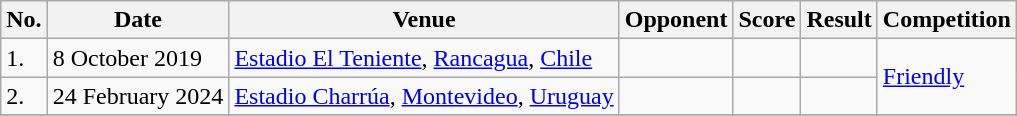<table class="wikitable">
<tr>
<th>No.</th>
<th>Date</th>
<th>Venue</th>
<th>Opponent</th>
<th>Score</th>
<th>Result</th>
<th>Competition</th>
</tr>
<tr>
<td>1.</td>
<td>8 October 2019</td>
<td><a href='#'>Estadio El Teniente</a>, <a href='#'>Rancagua</a>, <a href='#'>Chile</a></td>
<td></td>
<td></td>
<td></td>
<td rowspan=2><a href='#'>Friendly</a></td>
</tr>
<tr>
<td>2.</td>
<td>24 February 2024</td>
<td><a href='#'>Estadio Charrúa</a>, <a href='#'>Montevideo</a>, <a href='#'>Uruguay</a></td>
<td></td>
<td></td>
<td></td>
</tr>
<tr>
</tr>
</table>
